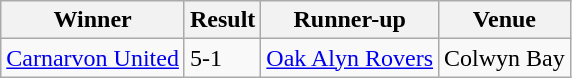<table class="wikitable">
<tr>
<th>Winner</th>
<th>Result</th>
<th>Runner-up</th>
<th>Venue</th>
</tr>
<tr>
<td><a href='#'>Carnarvon United</a></td>
<td>5-1</td>
<td><a href='#'>Oak Alyn Rovers</a></td>
<td>Colwyn Bay</td>
</tr>
</table>
